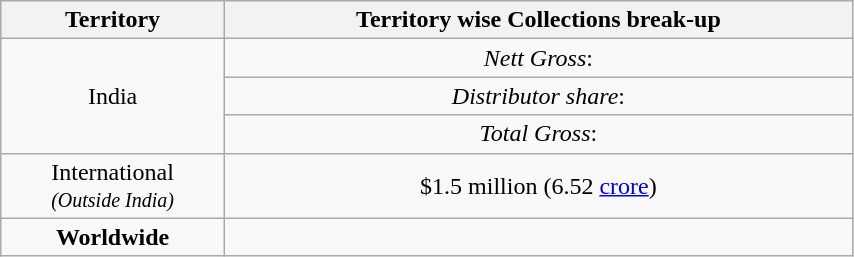<table class="wikitable"  style="float:centre; width:45%; text-align:center;">
<tr>
<th>Territory</th>
<th>Territory wise Collections break-up</th>
</tr>
<tr>
<td rowspan="3">India</td>
<td><em>Nett Gross</em>:<br></td>
</tr>
<tr>
<td><em>Distributor share</em>:<br></td>
</tr>
<tr>
<td><em>Total Gross</em>:<br></td>
</tr>
<tr>
<td rowspan="1">International<br> <small><em>(Outside India)</em></small></td>
<td>$1.5 million (6.52 <a href='#'>crore</a>)</td>
</tr>
<tr>
<td><strong>Worldwide</strong></td>
<td></td>
</tr>
</table>
